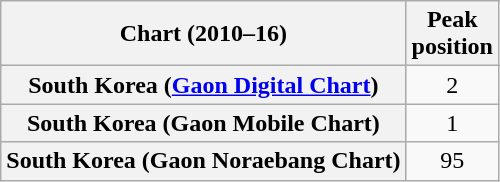<table class="wikitable plainrowheaders sortable" style="text-align:center;" border="1">
<tr>
<th scope="col">Chart (2010–16)</th>
<th scope="col">Peak<br>position</th>
</tr>
<tr>
<th scope="row">South Korea (<a href='#'>Gaon Digital Chart</a>)</th>
<td>2</td>
</tr>
<tr>
<th scope="row">South Korea (Gaon Mobile Chart)</th>
<td>1</td>
</tr>
<tr>
<th scope="row">South Korea (Gaon Noraebang Chart)</th>
<td>95</td>
</tr>
</table>
